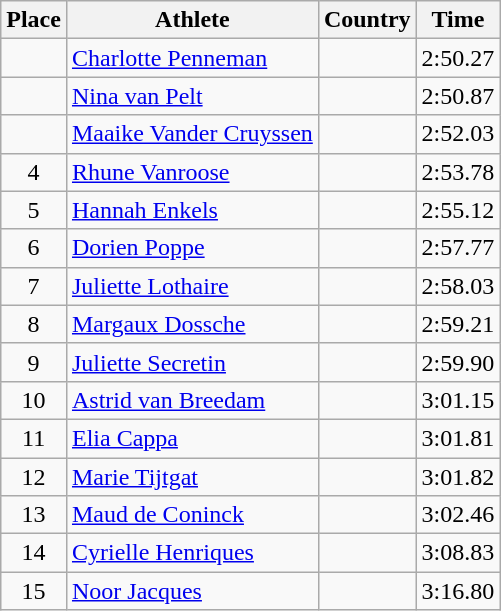<table class="wikitable">
<tr>
<th>Place</th>
<th>Athlete</th>
<th>Country</th>
<th>Time</th>
</tr>
<tr>
<td align=center></td>
<td><a href='#'>Charlotte Penneman</a></td>
<td></td>
<td>2:50.27</td>
</tr>
<tr>
<td align=center></td>
<td><a href='#'>Nina van Pelt</a></td>
<td></td>
<td>2:50.87</td>
</tr>
<tr>
<td align=center></td>
<td><a href='#'>Maaike Vander Cruyssen</a></td>
<td></td>
<td>2:52.03</td>
</tr>
<tr>
<td align=center>4</td>
<td><a href='#'>Rhune Vanroose</a></td>
<td></td>
<td>2:53.78</td>
</tr>
<tr>
<td align=center>5</td>
<td><a href='#'>Hannah Enkels</a></td>
<td></td>
<td>2:55.12</td>
</tr>
<tr>
<td align=center>6</td>
<td><a href='#'>Dorien Poppe</a></td>
<td></td>
<td>2:57.77</td>
</tr>
<tr>
<td align=center>7</td>
<td><a href='#'>Juliette Lothaire</a></td>
<td></td>
<td>2:58.03</td>
</tr>
<tr>
<td align=center>8</td>
<td><a href='#'>Margaux Dossche</a></td>
<td></td>
<td>2:59.21</td>
</tr>
<tr>
<td align=center>9</td>
<td><a href='#'>Juliette Secretin</a></td>
<td></td>
<td>2:59.90</td>
</tr>
<tr>
<td align=center>10</td>
<td><a href='#'>Astrid van Breedam</a></td>
<td></td>
<td>3:01.15</td>
</tr>
<tr>
<td align=center>11</td>
<td><a href='#'>Elia Cappa</a></td>
<td></td>
<td>3:01.81</td>
</tr>
<tr>
<td align=center>12</td>
<td><a href='#'>Marie Tijtgat</a></td>
<td></td>
<td>3:01.82</td>
</tr>
<tr>
<td align=center>13</td>
<td><a href='#'>Maud de Coninck</a></td>
<td></td>
<td>3:02.46</td>
</tr>
<tr>
<td align=center>14</td>
<td><a href='#'>Cyrielle Henriques</a></td>
<td></td>
<td>3:08.83</td>
</tr>
<tr>
<td align=center>15</td>
<td><a href='#'>Noor Jacques</a></td>
<td></td>
<td>3:16.80</td>
</tr>
</table>
